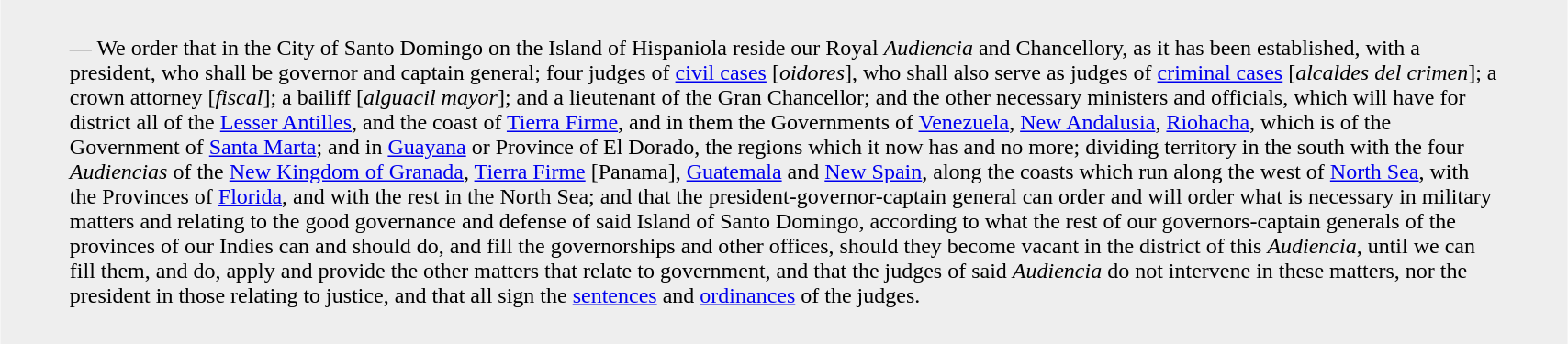<table border="0" cellpadding="10" cellspacing="0" align="center" width="90%" style="background-color: #EEEEEE;">
<tr ---->
<td><blockquote><div><span> — </span>We order that in the City of Santo Domingo on the Island of Hispaniola reside our Royal <em>Audiencia</em> and Chancellory, as it has been established, with a president, who shall be governor and captain general; four judges of <a href='#'>civil cases</a> [<em>oidores</em>], who shall also serve as judges of <a href='#'>criminal cases</a> [<em>alcaldes del crimen</em>]; a crown attorney [<em>fiscal</em>]; a bailiff [<em>alguacil mayor</em>]; and a lieutenant of the Gran Chancellor; and the other necessary ministers and officials, which will have for district all of the <a href='#'>Lesser Antilles</a>, and the coast of <a href='#'>Tierra Firme</a>, and in them the Governments of <a href='#'>Venezuela</a>, <a href='#'>New Andalusia</a>, <a href='#'>Riohacha</a>, which is of the Government of <a href='#'>Santa Marta</a>; and in <a href='#'>Guayana</a> or Province of El Dorado, the regions which it now has and no more; dividing territory in the south with the four <em>Audiencias</em> of the <a href='#'>New Kingdom of Granada</a>, <a href='#'>Tierra Firme</a> [Panama], <a href='#'>Guatemala</a> and <a href='#'>New Spain</a>, along the coasts which run along the west of <a href='#'>North Sea</a>, with the Provinces of <a href='#'>Florida</a>, and with the rest in the North Sea; and that the president-governor-captain general can order and will order what is necessary in military matters and relating to the good governance and defense of said Island of Santo Domingo, according to what the rest of our governors-captain generals of the provinces of our Indies can and should do, and fill the governorships and other offices, should they become vacant in the district of this <em>Audiencia</em>, until we can fill them, and do, apply and provide the other matters that relate to government, and that the judges of said <em>Audiencia</em> do not intervene in these matters, nor the president in those relating to justice, and that all sign the <a href='#'>sentences</a> and <a href='#'>ordinances</a> of the judges.</div></blockquote></td>
</tr>
</table>
